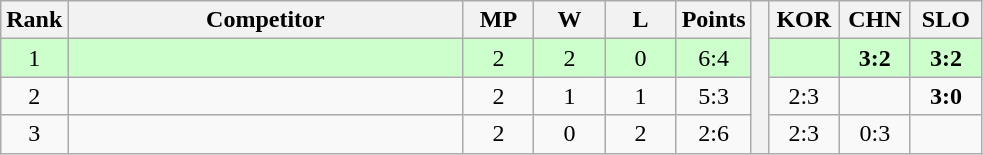<table class="wikitable" style="text-align:center">
<tr>
<th>Rank</th>
<th style="width:16em">Competitor</th>
<th style="width:2.5em">MP</th>
<th style="width:2.5em">W</th>
<th style="width:2.5em">L</th>
<th>Points</th>
<th rowspan="4"> </th>
<th style="width:2.5em">KOR</th>
<th style="width:2.5em">CHN</th>
<th style="width:2.5em">SLO</th>
</tr>
<tr style="background:#cfc;">
<td>1</td>
<td style="text-align:left"></td>
<td>2</td>
<td>2</td>
<td>0</td>
<td>6:4</td>
<td></td>
<td><strong>3:2</strong></td>
<td><strong>3:2</strong></td>
</tr>
<tr>
<td>2</td>
<td style="text-align:left"></td>
<td>2</td>
<td>1</td>
<td>1</td>
<td>5:3</td>
<td>2:3</td>
<td></td>
<td><strong>3:0</strong></td>
</tr>
<tr>
<td>3</td>
<td style="text-align:left"></td>
<td>2</td>
<td>0</td>
<td>2</td>
<td>2:6</td>
<td>2:3</td>
<td>0:3</td>
<td></td>
</tr>
</table>
